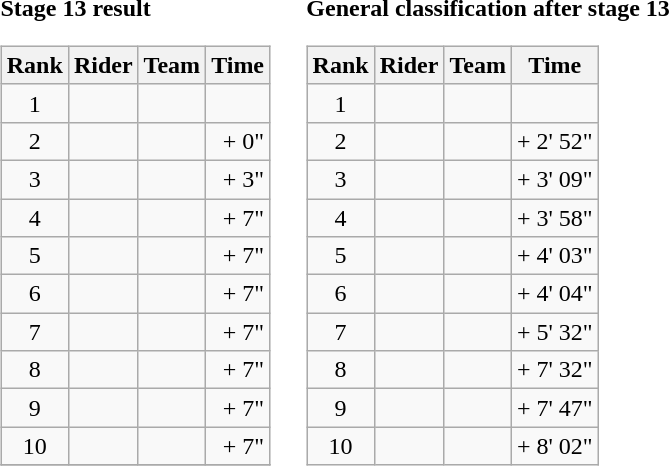<table>
<tr>
<td><strong>Stage 13 result</strong><br><table class="wikitable">
<tr>
<th scope="col">Rank</th>
<th scope="col">Rider</th>
<th scope="col">Team</th>
<th scope="col">Time</th>
</tr>
<tr>
<td style="text-align:center;">1</td>
<td></td>
<td></td>
<td style="text-align:right;"></td>
</tr>
<tr>
<td style="text-align:center;">2</td>
<td> </td>
<td></td>
<td style="text-align:right;">+ 0"</td>
</tr>
<tr>
<td style="text-align:center;">3</td>
<td></td>
<td></td>
<td style="text-align:right;">+ 3"</td>
</tr>
<tr>
<td style="text-align:center;">4</td>
<td></td>
<td></td>
<td style="text-align:right;">+ 7"</td>
</tr>
<tr>
<td style="text-align:center;">5</td>
<td></td>
<td></td>
<td style="text-align:right;">+ 7"</td>
</tr>
<tr>
<td style="text-align:center;">6</td>
<td>  </td>
<td></td>
<td style="text-align:right;">+ 7"</td>
</tr>
<tr>
<td style="text-align:center;">7</td>
<td></td>
<td></td>
<td style="text-align:right;">+ 7"</td>
</tr>
<tr>
<td style="text-align:center;">8</td>
<td></td>
<td></td>
<td style="text-align:right;">+ 7"</td>
</tr>
<tr>
<td style="text-align:center;">9</td>
<td> </td>
<td></td>
<td style="text-align:right;">+ 7"</td>
</tr>
<tr>
<td style="text-align:center;">10</td>
<td></td>
<td></td>
<td style="text-align:right;">+ 7"</td>
</tr>
<tr>
</tr>
</table>
</td>
<td></td>
<td><strong>General classification after stage 13</strong><br><table class="wikitable">
<tr>
<th scope="col">Rank</th>
<th scope="col">Rider</th>
<th scope="col">Team</th>
<th scope="col">Time</th>
</tr>
<tr>
<td style="text-align:center;">1</td>
<td>  </td>
<td></td>
<td style="text-align:right;"></td>
</tr>
<tr>
<td style="text-align:center;">2</td>
<td></td>
<td></td>
<td style="text-align:right;">+ 2' 52"</td>
</tr>
<tr>
<td style="text-align:center;">3</td>
<td>  </td>
<td></td>
<td style="text-align:right;">+ 3' 09"</td>
</tr>
<tr>
<td style="text-align:center;">4</td>
<td> </td>
<td></td>
<td style="text-align:right;">+ 3' 58"</td>
</tr>
<tr>
<td style="text-align:center;">5</td>
<td></td>
<td></td>
<td style="text-align:right;">+ 4' 03"</td>
</tr>
<tr>
<td style="text-align:center;">6</td>
<td></td>
<td></td>
<td style="text-align:right;">+ 4' 04"</td>
</tr>
<tr>
<td style="text-align:center;">7</td>
<td></td>
<td></td>
<td style="text-align:right;">+ 5' 32"</td>
</tr>
<tr>
<td style="text-align:center;">8</td>
<td></td>
<td></td>
<td style="text-align:right;">+ 7' 32"</td>
</tr>
<tr>
<td style="text-align:center;">9</td>
<td></td>
<td></td>
<td style="text-align:right;">+ 7' 47"</td>
</tr>
<tr>
<td style="text-align:center;">10</td>
<td></td>
<td></td>
<td style="text-align:right;">+ 8' 02"</td>
</tr>
</table>
</td>
</tr>
</table>
